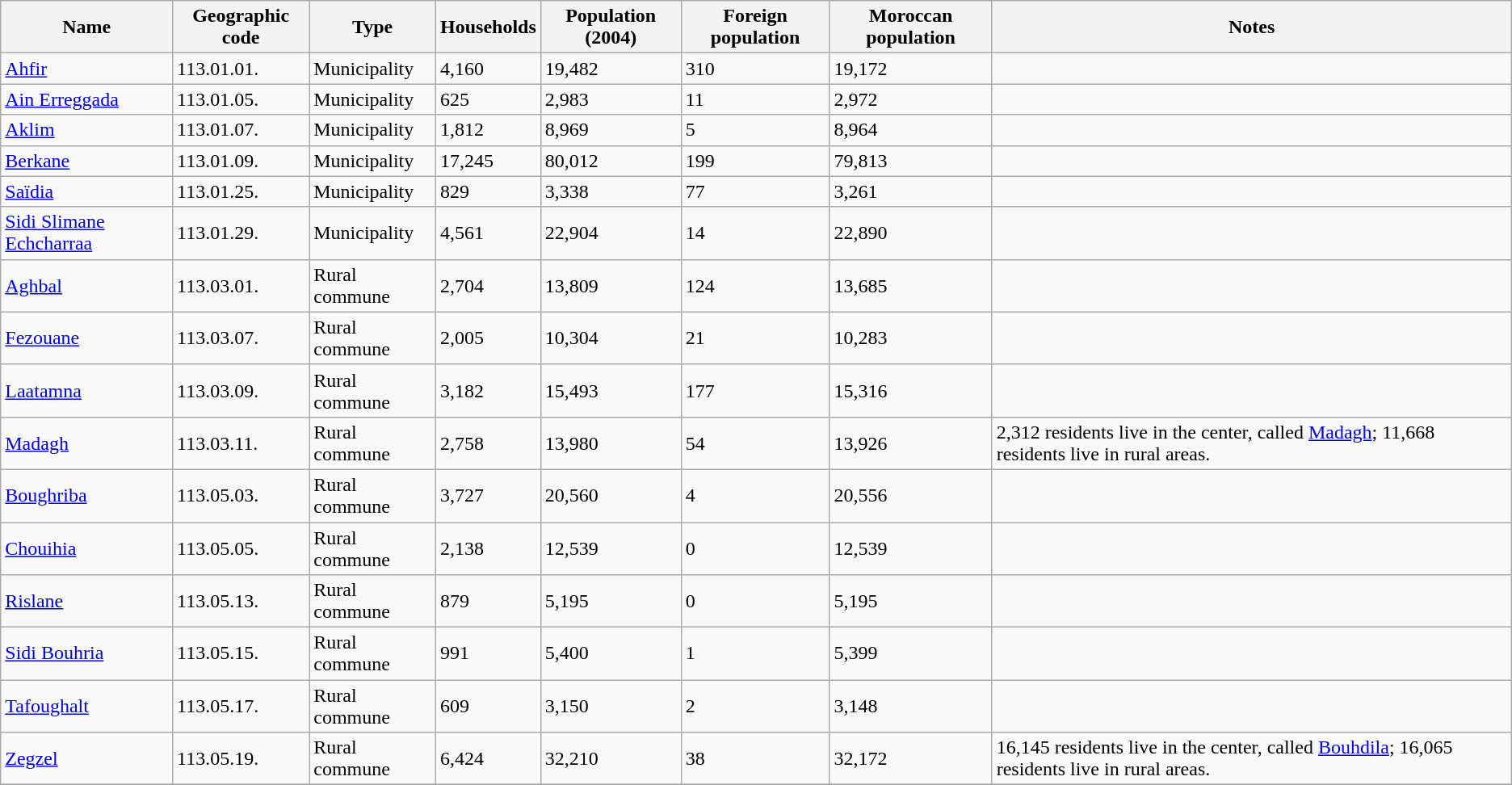<table class="wikitable sortable">
<tr>
<th>Name</th>
<th>Geographic code</th>
<th>Type</th>
<th>Households</th>
<th>Population (2004)</th>
<th>Foreign population</th>
<th>Moroccan population</th>
<th>Notes</th>
</tr>
<tr>
<td><a href='#'>Ahfir</a></td>
<td>113.01.01.</td>
<td>Municipality</td>
<td>4,160</td>
<td>19,482</td>
<td>310</td>
<td>19,172</td>
<td></td>
</tr>
<tr>
<td><a href='#'>Ain Erreggada</a></td>
<td>113.01.05.</td>
<td>Municipality</td>
<td>625</td>
<td>2,983</td>
<td>11</td>
<td>2,972</td>
<td></td>
</tr>
<tr>
<td><a href='#'>Aklim</a></td>
<td>113.01.07.</td>
<td>Municipality</td>
<td>1,812</td>
<td>8,969</td>
<td>5</td>
<td>8,964</td>
<td></td>
</tr>
<tr>
<td><a href='#'>Berkane</a></td>
<td>113.01.09.</td>
<td>Municipality</td>
<td>17,245</td>
<td>80,012</td>
<td>199</td>
<td>79,813</td>
<td></td>
</tr>
<tr>
<td><a href='#'>Saïdia</a></td>
<td>113.01.25.</td>
<td>Municipality</td>
<td>829</td>
<td>3,338</td>
<td>77</td>
<td>3,261</td>
<td></td>
</tr>
<tr>
<td><a href='#'>Sidi Slimane Echcharraa</a></td>
<td>113.01.29.</td>
<td>Municipality</td>
<td>4,561</td>
<td>22,904</td>
<td>14</td>
<td>22,890</td>
<td></td>
</tr>
<tr>
<td><a href='#'>Aghbal</a></td>
<td>113.03.01.</td>
<td>Rural commune</td>
<td>2,704</td>
<td>13,809</td>
<td>124</td>
<td>13,685</td>
<td></td>
</tr>
<tr>
<td><a href='#'>Fezouane</a></td>
<td>113.03.07.</td>
<td>Rural commune</td>
<td>2,005</td>
<td>10,304</td>
<td>21</td>
<td>10,283</td>
<td></td>
</tr>
<tr>
<td><a href='#'>Laatamna</a></td>
<td>113.03.09.</td>
<td>Rural commune</td>
<td>3,182</td>
<td>15,493</td>
<td>177</td>
<td>15,316</td>
<td></td>
</tr>
<tr>
<td><a href='#'>Madagh</a></td>
<td>113.03.11.</td>
<td>Rural commune</td>
<td>2,758</td>
<td>13,980</td>
<td>54</td>
<td>13,926</td>
<td>2,312 residents live in the center, called <a href='#'>Madagh</a>; 11,668 residents live in rural areas.</td>
</tr>
<tr>
<td><a href='#'>Boughriba</a></td>
<td>113.05.03.</td>
<td>Rural commune</td>
<td>3,727</td>
<td>20,560</td>
<td>4</td>
<td>20,556</td>
<td></td>
</tr>
<tr>
<td><a href='#'>Chouihia</a></td>
<td>113.05.05.</td>
<td>Rural commune</td>
<td>2,138</td>
<td>12,539</td>
<td>0</td>
<td>12,539</td>
<td></td>
</tr>
<tr>
<td><a href='#'>Rislane</a></td>
<td>113.05.13.</td>
<td>Rural commune</td>
<td>879</td>
<td>5,195</td>
<td>0</td>
<td>5,195</td>
<td></td>
</tr>
<tr>
<td><a href='#'>Sidi Bouhria</a></td>
<td>113.05.15.</td>
<td>Rural commune</td>
<td>991</td>
<td>5,400</td>
<td>1</td>
<td>5,399</td>
<td></td>
</tr>
<tr>
<td><a href='#'>Tafoughalt</a></td>
<td>113.05.17.</td>
<td>Rural commune</td>
<td>609</td>
<td>3,150</td>
<td>2</td>
<td>3,148</td>
<td></td>
</tr>
<tr>
<td><a href='#'>Zegzel</a></td>
<td>113.05.19.</td>
<td>Rural commune</td>
<td>6,424</td>
<td>32,210</td>
<td>38</td>
<td>32,172</td>
<td>16,145 residents live in the center, called <a href='#'>Bouhdila</a>; 16,065 residents live in rural areas.</td>
</tr>
<tr>
</tr>
</table>
